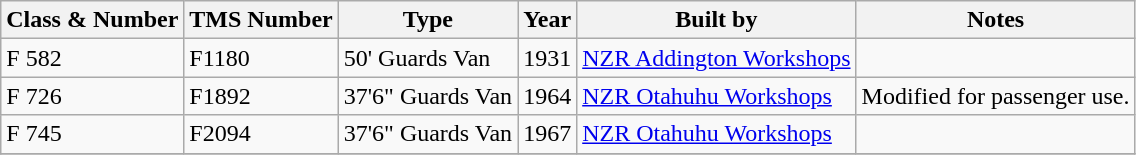<table class="wikitable sortable">
<tr>
<th scope="col">Class & Number</th>
<th scope="col">TMS Number</th>
<th scope="col">Type</th>
<th scope="col">Year</th>
<th scope="col">Built by</th>
<th scope="col" class="unsortable">Notes</th>
</tr>
<tr>
<td>F 582</td>
<td>F1180</td>
<td>50' Guards Van</td>
<td>1931</td>
<td><a href='#'>NZR Addington Workshops</a></td>
<td></td>
</tr>
<tr>
<td>F 726</td>
<td>F1892</td>
<td>37'6" Guards Van</td>
<td>1964</td>
<td><a href='#'>NZR Otahuhu Workshops</a></td>
<td>Modified for passenger use.</td>
</tr>
<tr>
<td>F 745</td>
<td>F2094</td>
<td>37'6" Guards Van</td>
<td>1967</td>
<td><a href='#'>NZR Otahuhu Workshops</a></td>
<td></td>
</tr>
<tr>
</tr>
</table>
